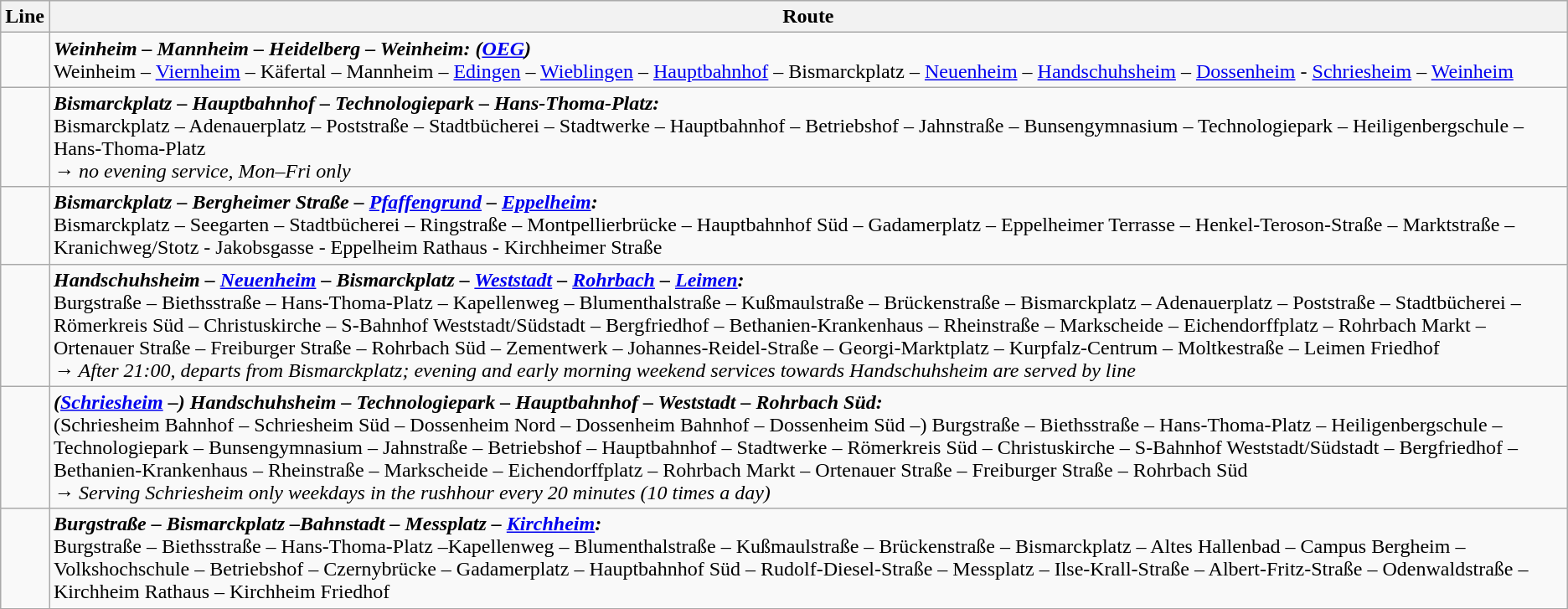<table class="wikitable">
<tr style="background-color:#e3e3e3;">
<th>Line</th>
<th>Route</th>
</tr>
<tr>
<td></td>
<td><strong><em>Weinheim – Mannheim – Heidelberg – Weinheim: (<a href='#'>OEG</a>)</em></strong><br>Weinheim – <a href='#'>Viernheim</a> – Käfertal – Mannheim – <a href='#'>Edingen</a> – <a href='#'>Wieblingen</a> – <a href='#'>Hauptbahnhof</a> – Bismarckplatz – <a href='#'>Neuenheim</a> – <a href='#'>Handschuhsheim</a> – <a href='#'>Dossenheim</a> - <a href='#'>Schriesheim</a> – <a href='#'>Weinheim</a></td>
</tr>
<tr>
<td></td>
<td><strong><em>Bismarckplatz – Hauptbahnhof – Technologiepark – Hans-Thoma-Platz:</em></strong><br>Bismarckplatz – Adenauerplatz – Poststraße – Stadtbücherei – Stadtwerke – Hauptbahnhof – Betriebshof – Jahnstraße – Bunsengymnasium – Technologiepark – Heiligenbergschule – Hans-Thoma-Platz<br><em>→ no evening service, Mon–Fri only</em></td>
</tr>
<tr>
<td></td>
<td><strong><em>Bismarckplatz – Bergheimer Straße – <a href='#'>Pfaffengrund</a> – <a href='#'>Eppelheim</a>:</em></strong><br>Bismarckplatz – Seegarten – Stadtbücherei – Ringstraße – Montpellierbrücke – Hauptbahnhof Süd – Gadamerplatz – Eppelheimer Terrasse – Henkel-Teroson-Straße – Marktstraße – Kranichweg/Stotz - Jakobsgasse - Eppelheim Rathaus - Kirchheimer Straße</td>
</tr>
<tr>
<td></td>
<td><strong><em>Handschuhsheim – <a href='#'>Neuenheim</a> – Bismarckplatz – <a href='#'>Weststadt</a> – <a href='#'>Rohrbach</a> – <a href='#'>Leimen</a>:</em></strong><br>Burgstraße – Biethsstraße – Hans-Thoma-Platz – Kapellenweg – Blumenthalstraße – Kußmaulstraße – Brückenstraße – Bismarckplatz – Adenauerplatz – Poststraße – Stadtbücherei – Römerkreis Süd – Christuskirche – S-Bahnhof Weststadt/Südstadt – Bergfriedhof – Bethanien-Krankenhaus – Rheinstraße – Markscheide – Eichendorffplatz – Rohrbach Markt – Ortenauer Straße – Freiburger Straße – Rohrbach Süd – Zementwerk – Johannes-Reidel-Straße – Georgi-Marktplatz – Kurpfalz-Centrum – Moltkestraße – Leimen Friedhof<br><em>→ After 21:00, departs from Bismarckplatz; evening and early morning weekend services towards Handschuhsheim are served by line</em> </td>
</tr>
<tr>
<td></td>
<td><strong><em>(<a href='#'>Schriesheim</a> –) Handschuhsheim – Technologiepark – Hauptbahnhof – Weststadt – Rohrbach Süd:</em></strong><br>(Schriesheim Bahnhof – Schriesheim Süd – Dossenheim Nord – Dossenheim Bahnhof – Dossenheim Süd –) Burgstraße – Biethsstraße – Hans-Thoma-Platz – Heiligenbergschule – Technologiepark – Bunsengymnasium – Jahnstraße – Betriebshof – Hauptbahnhof – Stadtwerke – Römerkreis Süd – Christuskirche – S-Bahnhof Weststadt/Südstadt – Bergfriedhof – Bethanien-Krankenhaus – Rheinstraße – Markscheide – Eichendorffplatz – Rohrbach Markt – Ortenauer Straße – Freiburger Straße – Rohrbach Süd<br><em>→ Serving Schriesheim only weekdays in the rushhour every 20 minutes (10 times a day)</em></td>
</tr>
<tr>
<td></td>
<td><strong><em>Burgstraße – Bismarckplatz –Bahnstadt – Messplatz – <a href='#'>Kirchheim</a>:</em></strong><br>Burgstraße – Biethsstraße – Hans-Thoma-Platz –Kapellenweg – Blumenthalstraße – Kußmaulstraße – Brückenstraße – Bismarckplatz – Altes Hallenbad – Campus Bergheim – Volkshochschule – Betriebshof – Czernybrücke – Gadamerplatz – Hauptbahnhof Süd – Rudolf-Diesel-Straße – Messplatz – Ilse-Krall-Straße – Albert-Fritz-Straße – Odenwaldstraße – Kirchheim Rathaus – Kirchheim Friedhof</td>
</tr>
<tr>
</tr>
</table>
